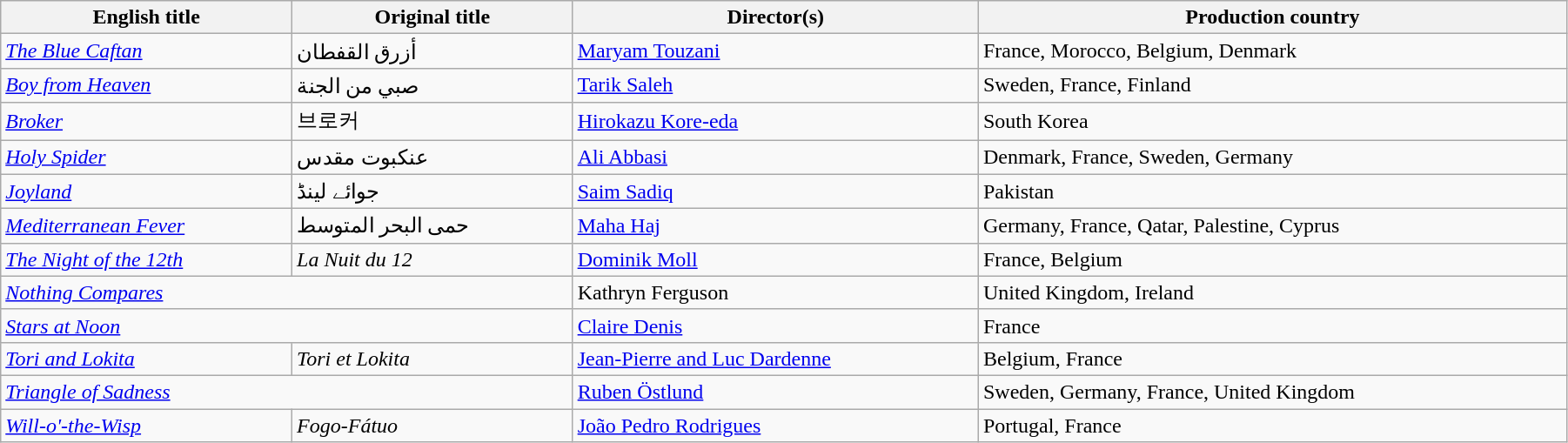<table class="wikitable" style="width:95%; margin-bottom:2px">
<tr>
<th>English title</th>
<th>Original title</th>
<th>Director(s)</th>
<th>Production country</th>
</tr>
<tr>
<td><em><a href='#'>The Blue Caftan</a></em></td>
<td>أزرق القفطان</td>
<td><a href='#'>Maryam Touzani</a></td>
<td>France, Morocco, Belgium, Denmark</td>
</tr>
<tr>
<td><em><a href='#'>Boy from Heaven</a></em></td>
<td>صبي من الجنة</td>
<td><a href='#'>Tarik Saleh</a></td>
<td>Sweden, France, Finland</td>
</tr>
<tr>
<td><em><a href='#'>Broker</a></em> </td>
<td>브로커</td>
<td><a href='#'>Hirokazu Kore-eda</a></td>
<td>South Korea</td>
</tr>
<tr>
<td><em><a href='#'>Holy Spider</a></em></td>
<td>عنکبوت مقدس</td>
<td><a href='#'>Ali Abbasi</a></td>
<td>Denmark, France, Sweden, Germany</td>
</tr>
<tr>
<td><em><a href='#'>Joyland</a></em></td>
<td>جوائے لینڈ</td>
<td><a href='#'>Saim Sadiq</a></td>
<td>Pakistan</td>
</tr>
<tr>
<td><em><a href='#'>Mediterranean Fever</a></em></td>
<td>حمى البحر المتوسط</td>
<td><a href='#'>Maha Haj</a></td>
<td>Germany, France, Qatar, Palestine, Cyprus</td>
</tr>
<tr>
<td><em><a href='#'>The Night of the 12th</a></em></td>
<td><em>La Nuit du 12</em></td>
<td><a href='#'>Dominik Moll</a></td>
<td>France, Belgium</td>
</tr>
<tr>
<td colspan="2"><em><a href='#'>Nothing Compares</a></em></td>
<td>Kathryn Ferguson</td>
<td>United Kingdom, Ireland</td>
</tr>
<tr>
<td colspan="2"><em><a href='#'>Stars at Noon</a></em></td>
<td><a href='#'>Claire Denis</a></td>
<td>France</td>
</tr>
<tr>
<td><em><a href='#'>Tori and Lokita</a></em></td>
<td><em>Tori et Lokita</em></td>
<td><a href='#'>Jean-Pierre and Luc Dardenne</a></td>
<td>Belgium, France</td>
</tr>
<tr>
<td colspan="2"><em><a href='#'>Triangle of Sadness</a></em></td>
<td><a href='#'>Ruben Östlund</a></td>
<td>Sweden, Germany, France, United Kingdom</td>
</tr>
<tr>
<td><em><a href='#'>Will-o'-the-Wisp</a></em></td>
<td><em>Fogo-Fátuo</em></td>
<td><a href='#'>João Pedro Rodrigues</a></td>
<td>Portugal, France</td>
</tr>
</table>
